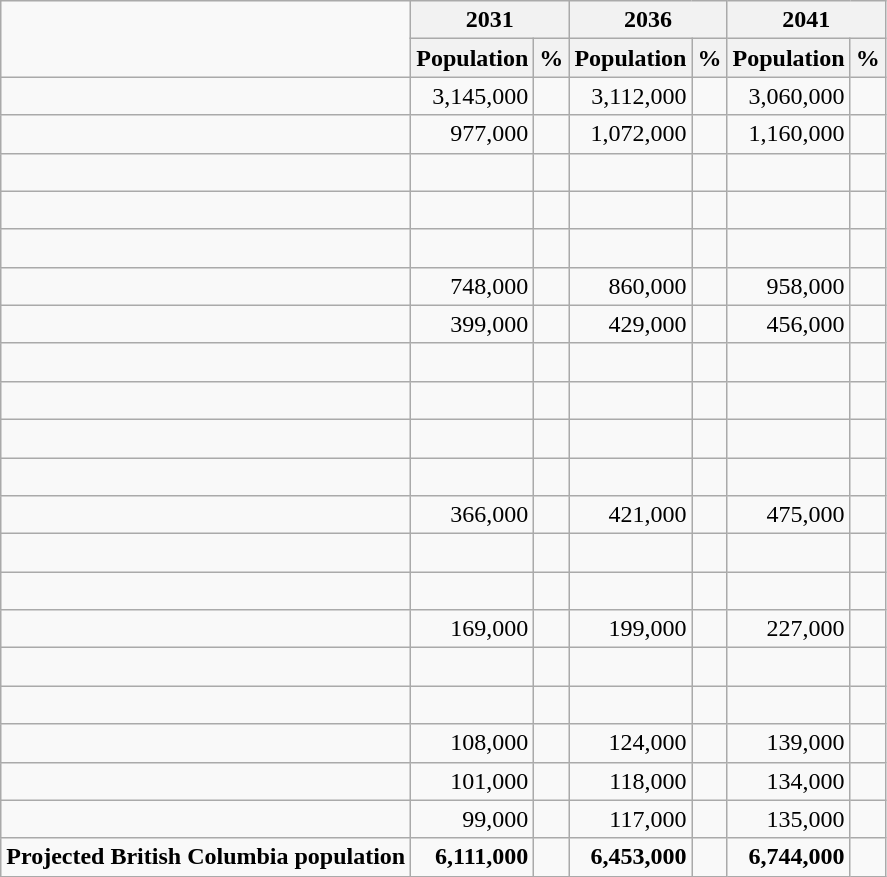<table class="wikitable" style="text-align:right">
<tr>
<td rowspan="2"></td>
<th style="text-align:center;" colspan="2">2031</th>
<th style="text-align:center;" colspan="2">2036</th>
<th style="text-align:center;" colspan="2">2041</th>
</tr>
<tr>
<th>Population</th>
<th>%</th>
<th>Population</th>
<th>%</th>
<th>Population</th>
<th>%</th>
</tr>
<tr>
<td><br></td>
<td>3,145,000</td>
<td></td>
<td>3,112,000</td>
<td></td>
<td>3,060,000</td>
<td></td>
</tr>
<tr>
<td><br></td>
<td>977,000</td>
<td></td>
<td>1,072,000</td>
<td></td>
<td>1,160,000</td>
<td></td>
</tr>
<tr>
<td><br></td>
<td></td>
<td></td>
<td></td>
<td></td>
<td></td>
<td></td>
</tr>
<tr>
<td><br></td>
<td></td>
<td></td>
<td></td>
<td></td>
<td></td>
<td></td>
</tr>
<tr>
<td><br></td>
<td></td>
<td></td>
<td></td>
<td></td>
<td></td>
<td></td>
</tr>
<tr>
<td><br></td>
<td>748,000</td>
<td></td>
<td>860,000</td>
<td></td>
<td>958,000</td>
<td></td>
</tr>
<tr>
<td><br></td>
<td>399,000</td>
<td></td>
<td>429,000</td>
<td></td>
<td>456,000</td>
<td></td>
</tr>
<tr>
<td><br></td>
<td></td>
<td></td>
<td></td>
<td></td>
<td></td>
<td></td>
</tr>
<tr>
<td><br></td>
<td></td>
<td></td>
<td></td>
<td></td>
<td></td>
<td></td>
</tr>
<tr>
<td><br></td>
<td></td>
<td></td>
<td></td>
<td></td>
<td></td>
<td></td>
</tr>
<tr>
<td><br></td>
<td></td>
<td></td>
<td></td>
<td></td>
<td></td>
<td></td>
</tr>
<tr>
<td><br></td>
<td>366,000</td>
<td></td>
<td>421,000</td>
<td></td>
<td>475,000</td>
<td></td>
</tr>
<tr>
<td><br></td>
<td></td>
<td></td>
<td></td>
<td></td>
<td></td>
<td></td>
</tr>
<tr>
<td><br></td>
<td></td>
<td></td>
<td></td>
<td></td>
<td></td>
<td></td>
</tr>
<tr>
<td><br></td>
<td>169,000</td>
<td></td>
<td>199,000</td>
<td></td>
<td>227,000</td>
<td></td>
</tr>
<tr>
<td><br></td>
<td></td>
<td></td>
<td></td>
<td></td>
<td></td>
<td></td>
</tr>
<tr>
<td><br></td>
<td></td>
<td></td>
<td></td>
<td></td>
<td></td>
<td></td>
</tr>
<tr>
<td><br></td>
<td>108,000</td>
<td></td>
<td>124,000</td>
<td></td>
<td>139,000</td>
<td></td>
</tr>
<tr>
<td><br></td>
<td>101,000</td>
<td></td>
<td>118,000</td>
<td></td>
<td>134,000</td>
<td></td>
</tr>
<tr>
<td><br></td>
<td>99,000</td>
<td></td>
<td>117,000</td>
<td></td>
<td>135,000</td>
<td></td>
</tr>
<tr>
<td><strong>Projected British Columbia population</strong></td>
<td><strong>6,111,000</strong></td>
<td><strong></strong></td>
<td><strong>6,453,000</strong></td>
<td><strong></strong></td>
<td><strong>6,744,000</strong></td>
<td><strong></strong></td>
</tr>
</table>
